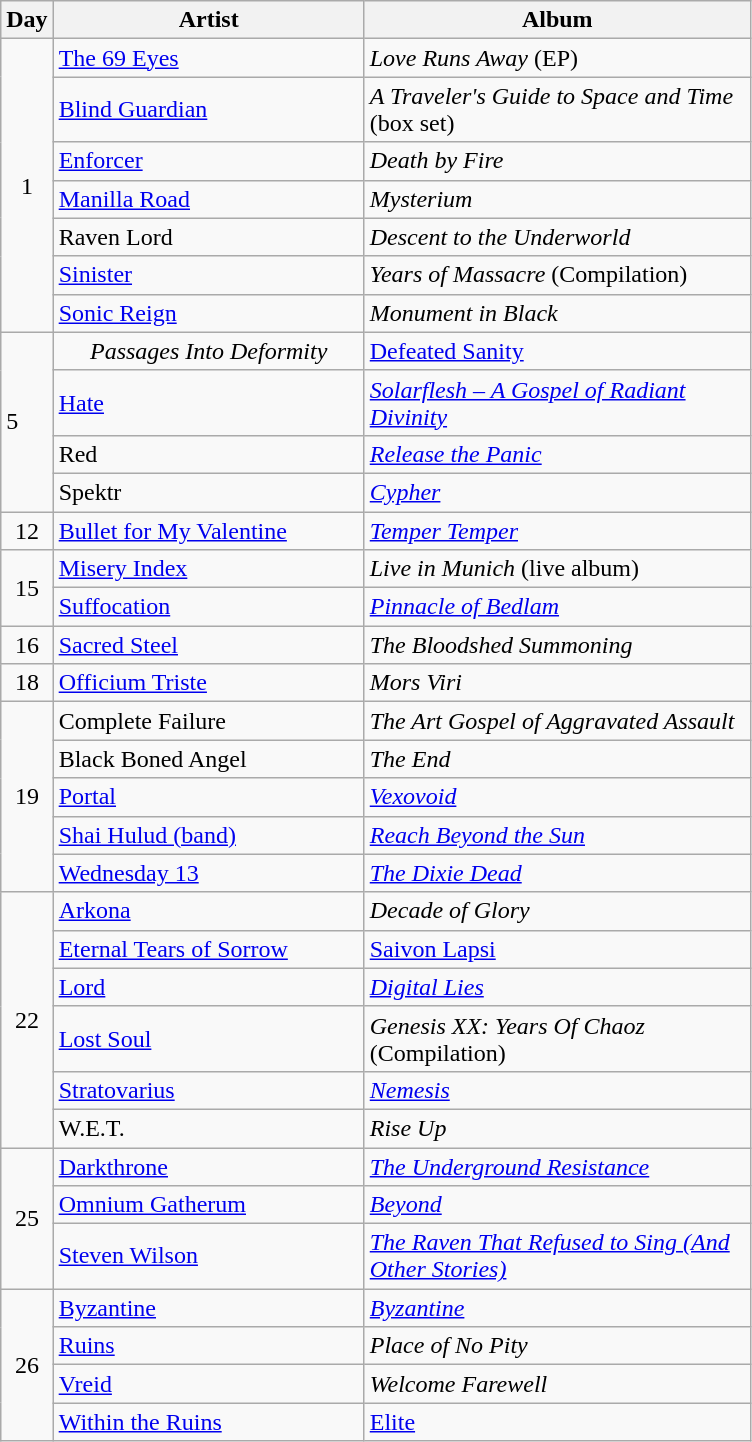<table class="wikitable">
<tr>
<th style="width:20px;">Day</th>
<th style="width:200px;">Artist</th>
<th style="width:250px;">Album</th>
</tr>
<tr>
<td rowspan="7" style="text-align:center;">1</td>
<td><a href='#'>The 69 Eyes</a></td>
<td><em>Love Runs Away</em> (EP)</td>
</tr>
<tr>
<td><a href='#'>Blind Guardian</a></td>
<td><em>A Traveler's Guide to Space and Time</em> (box set)</td>
</tr>
<tr>
<td><a href='#'>Enforcer</a></td>
<td><em>Death by Fire</em></td>
</tr>
<tr>
<td><a href='#'>Manilla Road</a></td>
<td><em>Mysterium</em></td>
</tr>
<tr>
<td>Raven Lord</td>
<td><em>Descent to the Underworld</em></td>
</tr>
<tr>
<td><a href='#'>Sinister</a></td>
<td><em>Years of Massacre</em> (Compilation)</td>
</tr>
<tr>
<td><a href='#'>Sonic Reign</a></td>
<td><em>Monument in Black</em></td>
</tr>
<tr>
<td rowspan="4">5</td>
<td style="text-align:center;"><em>Passages Into Deformity</em></td>
<td><a href='#'>Defeated Sanity</a></td>
</tr>
<tr>
<td><a href='#'>Hate</a></td>
<td><em><a href='#'>Solarflesh – A Gospel of Radiant Divinity</a></em></td>
</tr>
<tr>
<td>Red</td>
<td><em><a href='#'>Release the Panic</a></em></td>
</tr>
<tr>
<td>Spektr</td>
<td><em><a href='#'>Cypher</a></em></td>
</tr>
<tr>
<td style="text-align:center;">12</td>
<td><a href='#'>Bullet for My Valentine</a></td>
<td><em><a href='#'>Temper Temper</a></em></td>
</tr>
<tr>
<td style="text-align:center;" rowspan="2">15</td>
<td><a href='#'>Misery Index</a></td>
<td><em>Live in Munich</em> (live album)</td>
</tr>
<tr>
<td><a href='#'>Suffocation</a></td>
<td><em><a href='#'>Pinnacle of Bedlam</a></em></td>
</tr>
<tr>
<td style="text-align:center;">16</td>
<td><a href='#'>Sacred Steel</a></td>
<td><em>The Bloodshed Summoning</em></td>
</tr>
<tr>
<td style="text-align:center;">18</td>
<td><a href='#'>Officium Triste</a></td>
<td><em>Mors Viri</em></td>
</tr>
<tr>
<td style="text-align:center;" rowspan="5">19</td>
<td>Complete Failure</td>
<td><em>The Art Gospel of Aggravated Assault</em></td>
</tr>
<tr>
<td>Black Boned Angel</td>
<td><em>The End</em></td>
</tr>
<tr>
<td><a href='#'>Portal</a></td>
<td><em><a href='#'>Vexovoid</a></em></td>
</tr>
<tr>
<td><a href='#'>Shai Hulud (band)</a></td>
<td><em><a href='#'>Reach Beyond the Sun</a></em></td>
</tr>
<tr>
<td><a href='#'>Wednesday 13</a></td>
<td><em><a href='#'>The Dixie Dead</a></em></td>
</tr>
<tr>
<td style="text-align:center;" rowspan="6">22</td>
<td><a href='#'>Arkona</a></td>
<td><em>Decade of Glory</em></td>
</tr>
<tr>
<td><a href='#'>Eternal Tears of Sorrow</a></td>
<td><a href='#'>Saivon Lapsi</a></td>
</tr>
<tr>
<td><a href='#'>Lord</a></td>
<td><em><a href='#'>Digital Lies</a></em></td>
</tr>
<tr>
<td><a href='#'>Lost Soul</a></td>
<td><em>Genesis XX: Years Of Chaoz</em> (Compilation)</td>
</tr>
<tr>
<td><a href='#'>Stratovarius</a></td>
<td><em><a href='#'>Nemesis</a></em></td>
</tr>
<tr>
<td>W.E.T.</td>
<td><em>Rise Up</em></td>
</tr>
<tr>
<td style="text-align:center;" rowspan="3">25</td>
<td><a href='#'>Darkthrone</a></td>
<td><em><a href='#'>The Underground Resistance</a></em></td>
</tr>
<tr>
<td><a href='#'>Omnium Gatherum</a></td>
<td><em><a href='#'>Beyond</a></em></td>
</tr>
<tr>
<td><a href='#'>Steven Wilson</a></td>
<td><em><a href='#'>The Raven That Refused to Sing (And Other Stories)</a></em></td>
</tr>
<tr>
<td style="text-align:center;" rowspan="4">26</td>
<td><a href='#'>Byzantine</a></td>
<td><em><a href='#'>Byzantine</a></em></td>
</tr>
<tr>
<td><a href='#'>Ruins</a></td>
<td><em>Place of No Pity</em></td>
</tr>
<tr>
<td><a href='#'>Vreid</a></td>
<td><em>Welcome Farewell</em></td>
</tr>
<tr>
<td><a href='#'>Within the Ruins</a></td>
<td><a href='#'>Elite</a></td>
</tr>
</table>
